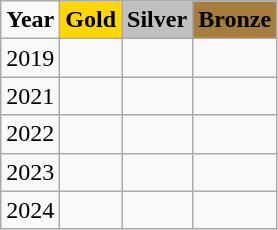<table class="wikitable">
<tr>
<td><strong>Year</strong></td>
<td !align="center" bgcolor="gold" colspan="1"><strong>Gold</strong></td>
<td !align="center" bgcolor="silver" colspan="1"><strong>Silver</strong></td>
<td !align="center" bgcolor="#a67d3d" colspan="1"><strong>Bronze</strong></td>
</tr>
<tr>
<td>2019</td>
<td></td>
<td></td>
<td></td>
</tr>
<tr>
<td>2021</td>
<td></td>
<td></td>
<td></td>
</tr>
<tr>
<td>2022</td>
<td></td>
<td></td>
<td></td>
</tr>
<tr>
<td>2023</td>
<td></td>
<td></td>
<td></td>
</tr>
<tr>
<td>2024</td>
<td></td>
<td></td>
<td></td>
</tr>
</table>
